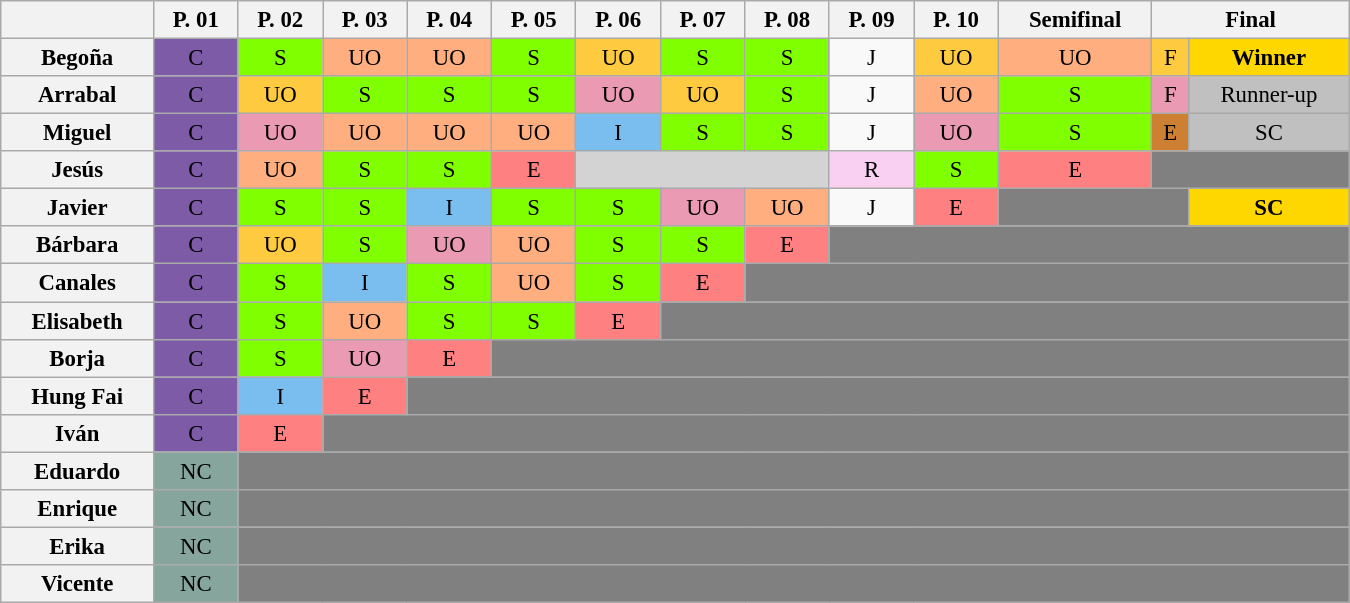<table class="wikitable center" style="font-size:95%; width:900px; text-align:center">
<tr>
<th></th>
<th>P. 01</th>
<th>P. 02</th>
<th>P. 03</th>
<th>P. 04</th>
<th>P. 05</th>
<th>P. 06</th>
<th>P. 07</th>
<th>P. 08</th>
<th>P. 09</th>
<th>P. 10</th>
<th>Semifinal</th>
<th colspan=2>Final</th>
</tr>
<tr>
<th>Begoña</th>
<td bgcolor="#7D5BA6">C</td>
<td bgcolor="#80FF00">S</td>
<td bgcolor="#FFAE80">UO</td>
<td bgcolor="#FFAE80">UO</td>
<td bgcolor="#80FF00">S</td>
<td bgcolor="#FDCA40">UO</td>
<td bgcolor="#80FF00">S</td>
<td bgcolor="#80FF00">S</td>
<td>J</td>
<td bgcolor="#FDCA40">UO</td>
<td bgcolor="#FFAE80">UO</td>
<td bgcolor="#FDCA40">F</td>
<td bgcolor="gold"><strong>Winner</strong></td>
</tr>
<tr>
<th>Arrabal</th>
<td bgcolor="#7D5BA6">C</td>
<td bgcolor="#FDCA40">UO</td>
<td bgcolor="#80FF00">S</td>
<td bgcolor="#80FF00">S</td>
<td bgcolor="#80FF00">S</td>
<td bgcolor="#EA9AB2">UO</td>
<td bgcolor="#FDCA40">UO</td>
<td bgcolor="#80FF00">S</td>
<td>J</td>
<td bgcolor="#FFAE80">UO</td>
<td bgcolor="#80FF00">S</td>
<td bgcolor="#EA9AB2">F</td>
<td bgcolor="silver">Runner-up</td>
</tr>
<tr>
<th>Miguel</th>
<td bgcolor="#7D5BA6">C</td>
<td bgcolor="#EA9AB2">UO</td>
<td bgcolor="#FFAE80">UO</td>
<td bgcolor="#FFAE80">UO</td>
<td bgcolor="#FFAE80">UO</td>
<td bgcolor="#79BEEE">I</td>
<td bgcolor="#80FF00">S</td>
<td bgcolor="#80FF00">S</td>
<td>J</td>
<td bgcolor="#EA9AB2">UO</td>
<td bgcolor="#80FF00">S</td>
<td bgcolor="#CD7F32">E</td>
<td bgcolor="silver">SC</td>
</tr>
<tr>
<th>Jesús</th>
<td bgcolor="#7D5BA6">C</td>
<td bgcolor="#FFAE80">UO</td>
<td bgcolor="#80FF00">S</td>
<td bgcolor="#80FF00">S</td>
<td bgcolor="#FF8080">E</td>
<td colspan="3" bgcolor="lightgrey"></td>
<td bgcolor="#F9CFF2">R</td>
<td bgcolor="#80FF00">S</td>
<td bgcolor="#FF8080">E</td>
<td colspan="2" bgcolor="gray"></td>
</tr>
<tr>
<th>Javier</th>
<td bgcolor="#7D5BA6">C</td>
<td bgcolor="#80FF00">S</td>
<td bgcolor="#80FF00">S</td>
<td bgcolor="#79BEEE">I</td>
<td bgcolor="#80FF00">S</td>
<td bgcolor="#80FF00">S</td>
<td bgcolor="#EA9AB2">UO</td>
<td bgcolor="#FFAE80">UO</td>
<td>J</td>
<td bgcolor="#FF8080">E</td>
<td colspan="2" bgcolor="gray"></td>
<td bgcolor="gold"><strong>SC</strong></td>
</tr>
<tr>
<th>Bárbara</th>
<td bgcolor="#7D5BA6">C</td>
<td bgcolor="#FDCA40">UO</td>
<td bgcolor="#80FF00">S</td>
<td bgcolor="#EA9AB2">UO</td>
<td bgcolor="#FFAE80">UO</td>
<td bgcolor="#80FF00">S</td>
<td bgcolor="#80FF00">S</td>
<td bgcolor="#FF8080">E</td>
<td colspan="5" bgcolor="gray"></td>
</tr>
<tr>
<th>Canales</th>
<td bgcolor="#7D5BA6">C</td>
<td bgcolor="#80FF00">S</td>
<td bgcolor="#79BEEE">I</td>
<td bgcolor="#80FF00">S</td>
<td bgcolor="#FFAE80">UO</td>
<td bgcolor="#80FF00">S</td>
<td bgcolor="#FF8080">E</td>
<td colspan="6" bgcolor="gray"></td>
</tr>
<tr>
<th>Elisabeth</th>
<td bgcolor="#7D5BA6">C</td>
<td bgcolor="#80FF00">S</td>
<td bgcolor="#FFAE80">UO</td>
<td bgcolor="#80FF00">S</td>
<td bgcolor="#80FF00">S</td>
<td bgcolor="#FF8080">E</td>
<td colspan="7" bgcolor="gray"></td>
</tr>
<tr>
<th>Borja</th>
<td bgcolor="#7D5BA6">C</td>
<td bgcolor="#80FF00">S</td>
<td bgcolor="#EA9AB2">UO</td>
<td bgcolor="#FF8080">E</td>
<td colspan="9" bgcolor="gray"></td>
</tr>
<tr>
<th>Hung Fai</th>
<td bgcolor="#7D5BA6">C</td>
<td bgcolor="#79BEEE">I</td>
<td bgcolor="#FF8080">E</td>
<td colspan="10" bgcolor="gray"></td>
</tr>
<tr>
<th>Iván</th>
<td bgcolor="#7D5BA6">C</td>
<td bgcolor="#FF8080">E</td>
<td colspan="11" bgcolor="gray"></td>
</tr>
<tr>
<th>Eduardo</th>
<td bgcolor="#86A59C">NC</td>
<td colspan="12" bgcolor="gray"></td>
</tr>
<tr>
<th>Enrique</th>
<td bgcolor="#86A59C">NC</td>
<td colspan="12" bgcolor="gray"></td>
</tr>
<tr>
<th>Erika</th>
<td bgcolor="#86A59C">NC</td>
<td colspan="12" bgcolor="gray"></td>
</tr>
<tr>
<th>Vicente</th>
<td bgcolor="#86A59C">NC</td>
<td colspan="12" bgcolor="gray"></td>
</tr>
</table>
